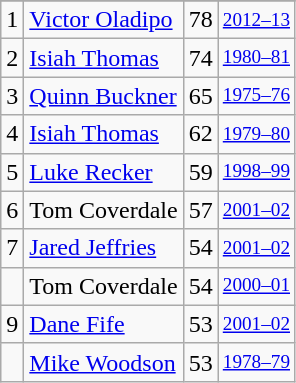<table class="wikitable">
<tr>
</tr>
<tr>
<td>1</td>
<td><a href='#'>Victor Oladipo</a></td>
<td>78</td>
<td style="font-size:80%;"><a href='#'>2012–13</a></td>
</tr>
<tr>
<td>2</td>
<td><a href='#'>Isiah Thomas</a></td>
<td>74</td>
<td style="font-size:80%;"><a href='#'>1980–81</a></td>
</tr>
<tr>
<td>3</td>
<td><a href='#'>Quinn Buckner</a></td>
<td>65</td>
<td style="font-size:80%;"><a href='#'>1975–76</a></td>
</tr>
<tr>
<td>4</td>
<td><a href='#'>Isiah Thomas</a></td>
<td>62</td>
<td style="font-size:80%;"><a href='#'>1979–80</a></td>
</tr>
<tr>
<td>5</td>
<td><a href='#'>Luke Recker</a></td>
<td>59</td>
<td style="font-size:80%;"><a href='#'>1998–99</a></td>
</tr>
<tr>
<td>6</td>
<td>Tom Coverdale</td>
<td>57</td>
<td style="font-size:80%;"><a href='#'>2001–02</a></td>
</tr>
<tr>
<td>7</td>
<td><a href='#'>Jared Jeffries</a></td>
<td>54</td>
<td style="font-size:80%;"><a href='#'>2001–02</a></td>
</tr>
<tr>
<td></td>
<td>Tom Coverdale</td>
<td>54</td>
<td style="font-size:80%;"><a href='#'>2000–01</a></td>
</tr>
<tr>
<td>9</td>
<td><a href='#'>Dane Fife</a></td>
<td>53</td>
<td style="font-size:80%;"><a href='#'>2001–02</a></td>
</tr>
<tr>
<td></td>
<td><a href='#'>Mike Woodson</a></td>
<td>53</td>
<td style="font-size:80%;"><a href='#'>1978–79</a></td>
</tr>
</table>
